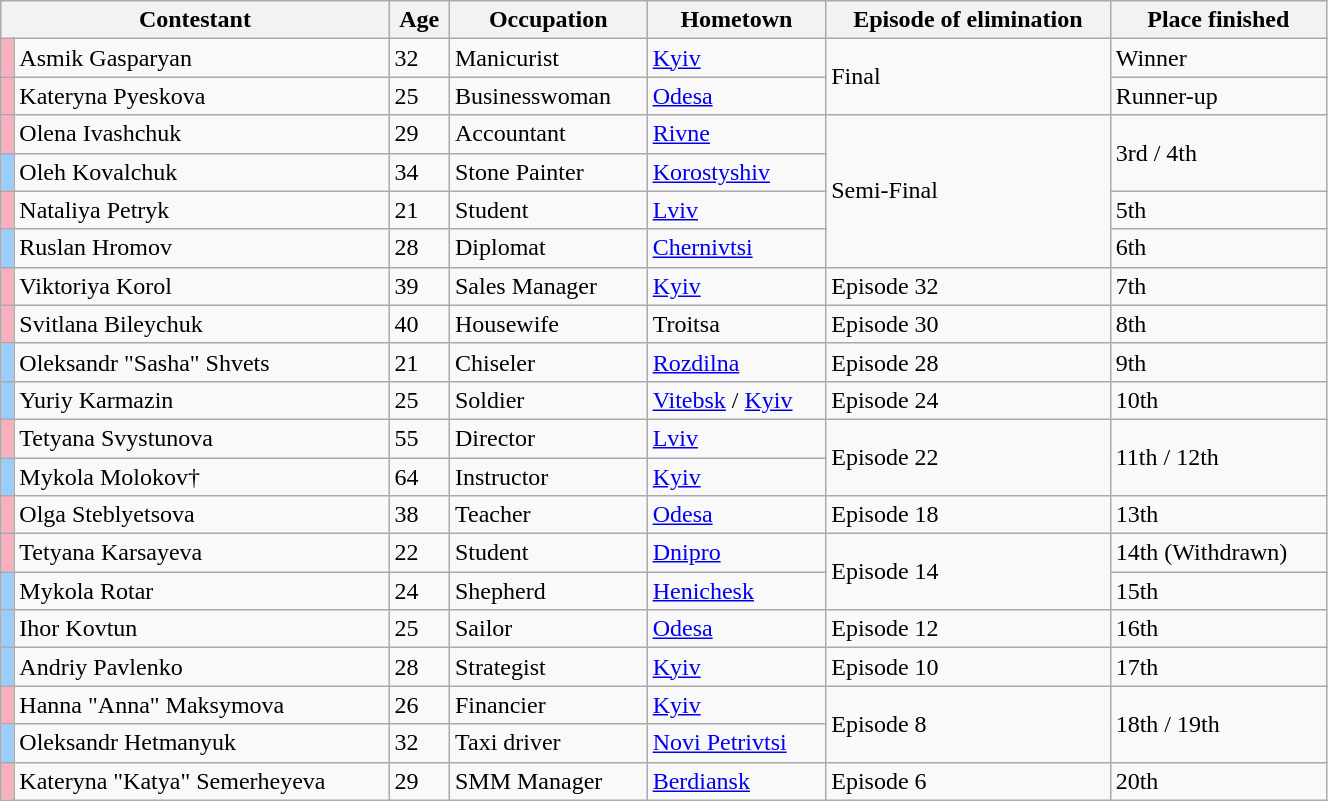<table class="wikitable" style="width:70%;">
<tr>
<th colspan="2">Contestant</th>
<th>Age</th>
<th>Occupation</th>
<th>Hometown</th>
<th>Episode of elimination</th>
<th>Place finished</th>
</tr>
<tr>
<td style="background:#faafbe"></td>
<td>Asmik Gasparyan</td>
<td>32</td>
<td>Manicurist</td>
<td><a href='#'>Kyiv</a></td>
<td rowspan="2">Final</td>
<td>Winner</td>
</tr>
<tr>
<td style="background:#faafbe"></td>
<td>Kateryna Pyeskova</td>
<td>25</td>
<td>Businesswoman</td>
<td><a href='#'>Odesa</a></td>
<td>Runner-up</td>
</tr>
<tr>
<td style="background:#faafbe"></td>
<td>Olena Ivashchuk</td>
<td>29</td>
<td>Accountant</td>
<td><a href='#'>Rivne</a></td>
<td rowspan="4">Semi-Final</td>
<td rowspan="2">3rd / 4th</td>
</tr>
<tr>
<td style="background:#9cf;"></td>
<td>Oleh Kovalchuk</td>
<td>34</td>
<td>Stone Painter</td>
<td><a href='#'>Korostyshiv</a></td>
</tr>
<tr>
<td style="background:#faafbe"></td>
<td>Nataliya Petryk</td>
<td>21</td>
<td>Student</td>
<td><a href='#'>Lviv</a></td>
<td>5th</td>
</tr>
<tr>
<td style="background:#9cf;"></td>
<td>Ruslan Hromov</td>
<td>28</td>
<td>Diplomat</td>
<td><a href='#'>Chernivtsi</a></td>
<td>6th</td>
</tr>
<tr>
<td style="background:#faafbe"></td>
<td>Viktoriya Korol</td>
<td>39</td>
<td>Sales Manager</td>
<td><a href='#'>Kyiv</a></td>
<td>Episode 32</td>
<td>7th</td>
</tr>
<tr>
<td style="background:#faafbe"></td>
<td>Svitlana Bileychuk</td>
<td>40</td>
<td>Housewife</td>
<td>Troitsa</td>
<td>Episode 30</td>
<td>8th</td>
</tr>
<tr>
<td style="background:#9cf;"></td>
<td>Oleksandr "Sasha" Shvets</td>
<td>21</td>
<td>Chiseler</td>
<td><a href='#'>Rozdilna</a></td>
<td>Episode 28</td>
<td>9th</td>
</tr>
<tr>
<td style="background:#9cf;"></td>
<td>Yuriy Karmazin</td>
<td>25</td>
<td>Soldier</td>
<td><a href='#'>Vitebsk</a> / <a href='#'>Kyiv</a></td>
<td>Episode 24</td>
<td>10th</td>
</tr>
<tr>
<td style="background:#faafbe"></td>
<td>Tetyana Svystunova</td>
<td>55</td>
<td>Director</td>
<td><a href='#'>Lviv</a></td>
<td rowspan="2">Episode 22</td>
<td rowspan="2">11th / 12th</td>
</tr>
<tr>
<td style="background:#9cf;"></td>
<td>Mykola Molokov†</td>
<td>64</td>
<td>Instructor</td>
<td><a href='#'>Kyiv</a></td>
</tr>
<tr>
<td style="background:#faafbe"></td>
<td>Olga Steblyetsova</td>
<td>38</td>
<td>Teacher</td>
<td><a href='#'>Odesa</a></td>
<td>Episode 18</td>
<td>13th</td>
</tr>
<tr>
<td style="background:#faafbe"></td>
<td>Tetyana Karsayeva</td>
<td>22</td>
<td>Student</td>
<td><a href='#'>Dnipro</a></td>
<td rowspan="2">Episode 14</td>
<td>14th (Withdrawn)</td>
</tr>
<tr>
<td style="background:#9cf;"></td>
<td>Mykola Rotar</td>
<td>24</td>
<td>Shepherd</td>
<td><a href='#'>Henichesk</a></td>
<td>15th</td>
</tr>
<tr>
<td style="background:#9cf;"></td>
<td>Ihor Kovtun</td>
<td>25</td>
<td>Sailor</td>
<td><a href='#'>Odesa</a></td>
<td>Episode 12</td>
<td>16th</td>
</tr>
<tr>
<td style="background:#9cf;"></td>
<td>Andriy Pavlenko</td>
<td>28</td>
<td>Strategist</td>
<td><a href='#'>Kyiv</a></td>
<td>Episode 10</td>
<td>17th</td>
</tr>
<tr>
<td style="background:#faafbe"></td>
<td>Hanna "Anna" Maksymova</td>
<td>26</td>
<td>Financier</td>
<td><a href='#'>Kyiv</a></td>
<td rowspan="2">Episode 8</td>
<td rowspan="2">18th / 19th</td>
</tr>
<tr>
<td style="background:#9cf;"></td>
<td>Oleksandr Hetmanyuk</td>
<td>32</td>
<td>Taxi driver</td>
<td><a href='#'>Novi Petrivtsi</a></td>
</tr>
<tr>
<td style="background:#faafbe"></td>
<td>Kateryna "Katya" Semerheyeva</td>
<td>29</td>
<td>SMM Manager</td>
<td><a href='#'>Berdiansk</a></td>
<td>Episode 6</td>
<td>20th</td>
</tr>
</table>
